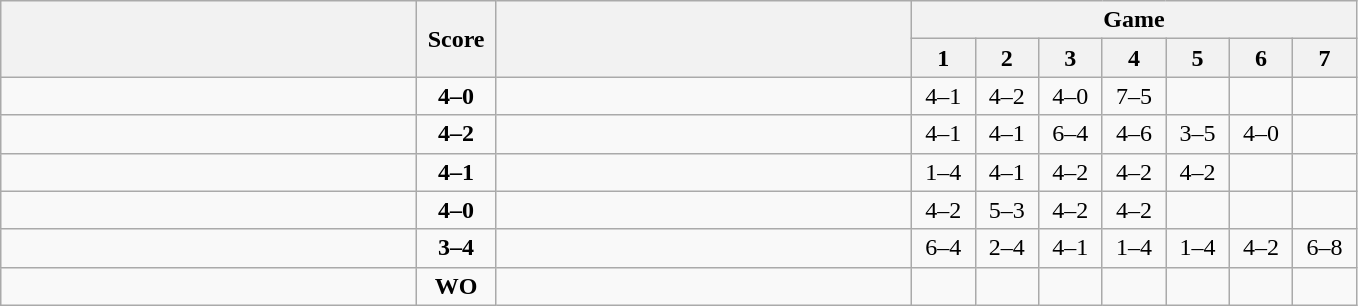<table class="wikitable" style="text-align: center;">
<tr>
<th rowspan=2 align="right" width="270"></th>
<th rowspan=2 width="45">Score</th>
<th rowspan=2 align="left" width="270"></th>
<th colspan=7>Game</th>
</tr>
<tr>
<th width="35">1</th>
<th width="35">2</th>
<th width="35">3</th>
<th width="35">4</th>
<th width="35">5</th>
<th width="35">6</th>
<th width="35">7</th>
</tr>
<tr>
<td align=left><strong></strong></td>
<td align=center><strong>4–0</strong></td>
<td align=left></td>
<td>4–1</td>
<td>4–2</td>
<td>4–0</td>
<td>7–5</td>
<td></td>
<td></td>
<td></td>
</tr>
<tr>
<td align=left><strong></strong></td>
<td align=center><strong>4–2</strong></td>
<td align=left></td>
<td>4–1</td>
<td>4–1</td>
<td>6–4</td>
<td>4–6</td>
<td>3–5</td>
<td>4–0</td>
<td></td>
</tr>
<tr>
<td align=left><strong></strong></td>
<td align=center><strong>4–1</strong></td>
<td align=left></td>
<td>1–4</td>
<td>4–1</td>
<td>4–2</td>
<td>4–2</td>
<td>4–2</td>
<td></td>
<td></td>
</tr>
<tr>
<td align=left><strong></strong></td>
<td align=center><strong>4–0</strong></td>
<td align=left></td>
<td>4–2</td>
<td>5–3</td>
<td>4–2</td>
<td>4–2</td>
<td></td>
<td></td>
<td></td>
</tr>
<tr>
<td align=left></td>
<td align=center><strong>3–4</strong></td>
<td align=left><strong></strong></td>
<td>6–4</td>
<td>2–4</td>
<td>4–1</td>
<td>1–4</td>
<td>1–4</td>
<td>4–2</td>
<td>6–8</td>
</tr>
<tr>
<td align=left><strong></strong></td>
<td align=center><strong>WO</strong></td>
<td align=left></td>
<td></td>
<td></td>
<td></td>
<td></td>
<td></td>
<td></td>
<td></td>
</tr>
</table>
